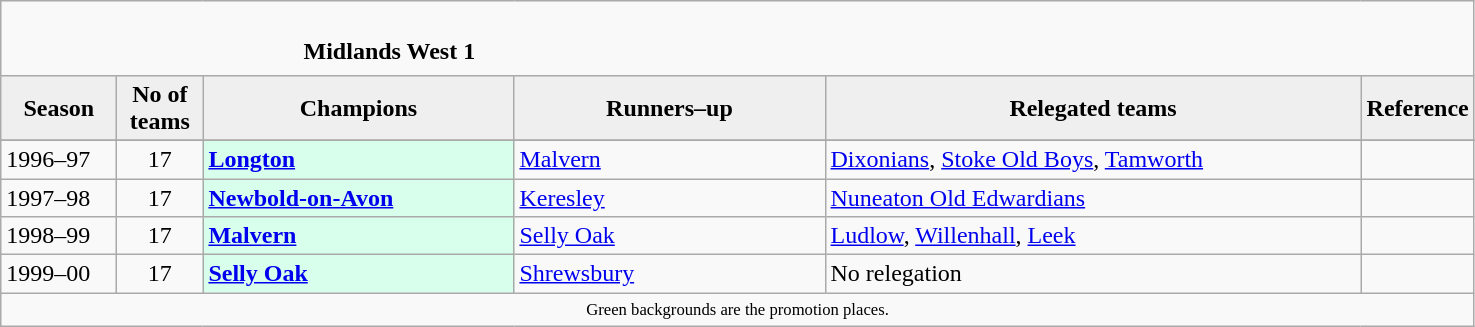<table class="wikitable" style="text-align: left;">
<tr>
<td colspan="11" cellpadding="0" cellspacing="0"><br><table border="0" style="width:100%;" cellpadding="0" cellspacing="0">
<tr>
<td style="width:20%; border:0;"></td>
<td style="border:0;"><strong>Midlands West 1</strong></td>
<td style="width:20%; border:0;"></td>
</tr>
</table>
</td>
</tr>
<tr>
<th style="background:#efefef; width:70px;">Season</th>
<th style="background:#efefef; width:50px;">No of teams</th>
<th style="background:#efefef; width:200px;">Champions</th>
<th style="background:#efefef; width:200px;">Runners–up</th>
<th style="background:#efefef; width:350px;">Relegated teams</th>
<th style="background:#efefef; width:50px;">Reference</th>
</tr>
<tr align=left>
</tr>
<tr>
<td>1996–97</td>
<td style="text-align: center;">17</td>
<td style="background:#d8ffeb;"><strong><a href='#'>Longton</a></strong></td>
<td><a href='#'>Malvern</a></td>
<td><a href='#'>Dixonians</a>, <a href='#'>Stoke Old Boys</a>, <a href='#'>Tamworth</a></td>
<td></td>
</tr>
<tr>
<td>1997–98</td>
<td style="text-align: center;">17</td>
<td style="background:#d8ffeb;"><strong><a href='#'>Newbold-on-Avon</a></strong></td>
<td><a href='#'>Keresley</a></td>
<td><a href='#'>Nuneaton Old Edwardians</a></td>
<td></td>
</tr>
<tr>
<td>1998–99</td>
<td style="text-align: center;">17</td>
<td style="background:#d8ffeb;"><strong><a href='#'>Malvern</a></strong></td>
<td><a href='#'>Selly Oak</a></td>
<td><a href='#'>Ludlow</a>, <a href='#'>Willenhall</a>, <a href='#'>Leek</a></td>
<td></td>
</tr>
<tr>
<td>1999–00</td>
<td style="text-align: center;">17</td>
<td style="background:#d8ffeb;"><strong><a href='#'>Selly Oak</a></strong></td>
<td><a href='#'>Shrewsbury</a></td>
<td>No relegation</td>
<td></td>
</tr>
<tr>
<td colspan="15"  style="border:0; font-size:smaller; text-align:center;"><small><span>Green backgrounds</span> are the promotion places.</small></td>
</tr>
</table>
